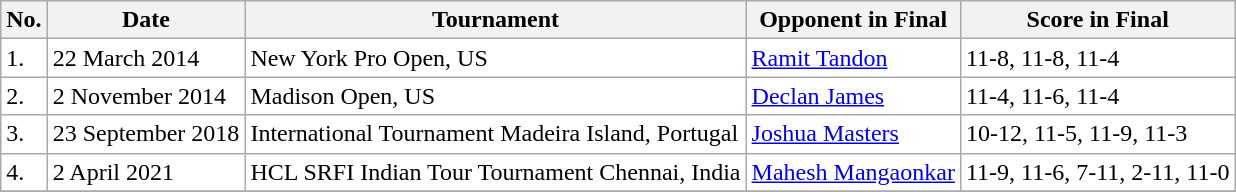<table class="sortable wikitable">
<tr>
<th>No.</th>
<th>Date</th>
<th>Tournament</th>
<th>Opponent in Final</th>
<th>Score in Final</th>
</tr>
<tr style="background:White;">
<td>1.</td>
<td>22 March 2014</td>
<td>New York Pro Open, US</td>
<td> <a href='#'>Ramit Tandon</a></td>
<td>11-8, 11-8, 11-4</td>
</tr>
<tr style="background:White;">
<td>2.</td>
<td>2 November 2014</td>
<td>Madison Open, US</td>
<td> <a href='#'>Declan James</a></td>
<td>11-4, 11-6, 11-4</td>
</tr>
<tr style="background:White;">
<td>3.</td>
<td>23 September 2018</td>
<td>International Tournament Madeira Island, Portugal</td>
<td> <a href='#'>Joshua Masters</a></td>
<td>10-12, 11-5, 11-9, 11-3</td>
</tr>
<tr style="background:White;">
<td>4.</td>
<td>2 April 2021</td>
<td>HCL SRFI Indian Tour Tournament Chennai, India</td>
<td> <a href='#'>Mahesh Mangaonkar</a></td>
<td>11-9, 11-6, 7-11, 2-11, 11-0</td>
</tr>
<tr style="background:White;">
</tr>
</table>
